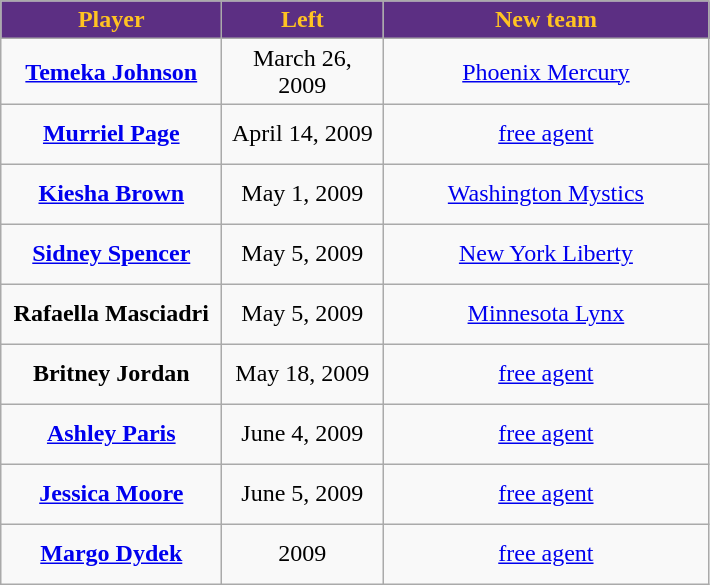<table class="wikitable" style="text-align: center">
<tr align="center"  bgcolor="#dddddd">
<td style="background:#5c2f83;color:#ffc322; width:140px"><strong>Player</strong></td>
<td style="background:#5c2f83;color:#ffc322; width:100px"><strong>Left</strong></td>
<td style="background:#5c2f83;color:#ffc322; width:210px"><strong>New team</strong></td>
</tr>
<tr style="height:40px">
<td><strong><a href='#'>Temeka Johnson</a></strong></td>
<td>March 26, 2009</td>
<td><a href='#'>Phoenix Mercury</a></td>
</tr>
<tr style="height:40px">
<td><strong><a href='#'>Murriel Page</a></strong></td>
<td>April 14, 2009</td>
<td><a href='#'>free agent</a></td>
</tr>
<tr style="height:40px">
<td><strong><a href='#'>Kiesha Brown</a></strong></td>
<td>May 1, 2009</td>
<td><a href='#'>Washington Mystics</a></td>
</tr>
<tr style="height:40px">
<td><strong><a href='#'>Sidney Spencer</a></strong></td>
<td>May 5, 2009</td>
<td><a href='#'>New York Liberty</a></td>
</tr>
<tr style="height:40px">
<td><strong>Rafaella Masciadri</strong></td>
<td>May 5, 2009</td>
<td><a href='#'>Minnesota Lynx</a></td>
</tr>
<tr style="height:40px">
<td><strong>Britney Jordan</strong></td>
<td>May 18, 2009</td>
<td><a href='#'>free agent</a></td>
</tr>
<tr style="height:40px">
<td><strong><a href='#'>Ashley Paris</a></strong></td>
<td>June 4, 2009</td>
<td><a href='#'>free agent</a></td>
</tr>
<tr style="height:40px">
<td><strong><a href='#'>Jessica Moore</a></strong></td>
<td>June 5, 2009</td>
<td><a href='#'>free agent</a></td>
</tr>
<tr style="height:40px">
<td><strong><a href='#'>Margo Dydek</a></strong></td>
<td>2009</td>
<td><a href='#'>free agent</a></td>
</tr>
</table>
